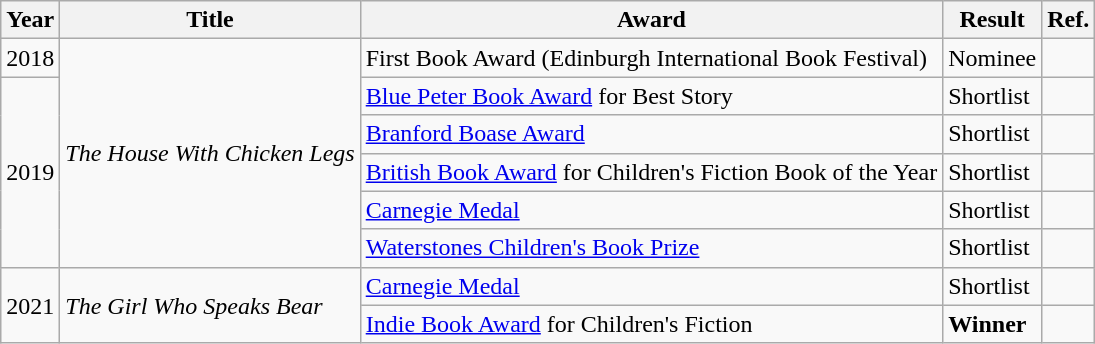<table class="wikitable sortable mw-collapsible">
<tr>
<th>Year</th>
<th>Title</th>
<th>Award</th>
<th>Result</th>
<th>Ref.</th>
</tr>
<tr>
<td>2018</td>
<td rowspan="6"><em>The House With Chicken Legs</em></td>
<td>First Book Award (Edinburgh International Book Festival)</td>
<td>Nominee</td>
<td></td>
</tr>
<tr>
<td rowspan="5">2019</td>
<td><a href='#'>Blue Peter Book Award</a> for Best Story</td>
<td>Shortlist</td>
<td></td>
</tr>
<tr>
<td><a href='#'>Branford Boase Award</a></td>
<td>Shortlist</td>
<td></td>
</tr>
<tr>
<td><a href='#'>British Book Award</a> for Children's Fiction Book of the Year</td>
<td>Shortlist</td>
<td></td>
</tr>
<tr>
<td><a href='#'>Carnegie Medal</a></td>
<td>Shortlist</td>
<td></td>
</tr>
<tr>
<td><a href='#'>Waterstones Children's Book Prize</a></td>
<td>Shortlist</td>
<td></td>
</tr>
<tr>
<td rowspan="2">2021</td>
<td rowspan="2"><em>The Girl Who Speaks Bear</em></td>
<td><a href='#'>Carnegie Medal</a></td>
<td>Shortlist</td>
<td></td>
</tr>
<tr>
<td><a href='#'>Indie Book Award</a> for Children's Fiction</td>
<td><strong>Winner</strong></td>
<td></td>
</tr>
</table>
